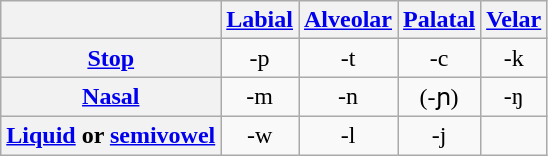<table class="wikitable">
<tr>
<th></th>
<th colspan="2"><a href='#'>Labial</a></th>
<th colspan="2"><a href='#'>Alveolar</a></th>
<th colspan="2"><a href='#'>Palatal</a></th>
<th colspan="2"><a href='#'>Velar</a></th>
</tr>
<tr style="text-align:center;">
<th><a href='#'>Stop</a></th>
<td colspan="2">-p</td>
<td colspan="2">-t</td>
<td colspan="2">-c</td>
<td colspan="2">-k</td>
</tr>
<tr style="text-align:center;">
<th><a href='#'>Nasal</a></th>
<td colspan="2">-m</td>
<td colspan="2">-n</td>
<td colspan="2">(-ɲ)</td>
<td colspan="2">-ŋ</td>
</tr>
<tr style="text-align:center;">
<th><a href='#'>Liquid</a> or <a href='#'>semivowel</a></th>
<td colspan="2">-w</td>
<td colspan="2">-l</td>
<td colspan="2">-j</td>
<td colspan="2"></td>
</tr>
</table>
